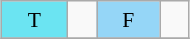<table class="wikitable" style="margin:0.5em auto; font-size:90%; line-height:1.25em;" width=10%;>
<tr>
<td style="background-color:#6be4f2;text-align:center;">T</td>
<td></td>
<td style="background-color:#95d6f7;text-align:center;">F</td>
<td></td>
</tr>
<tr>
</tr>
</table>
